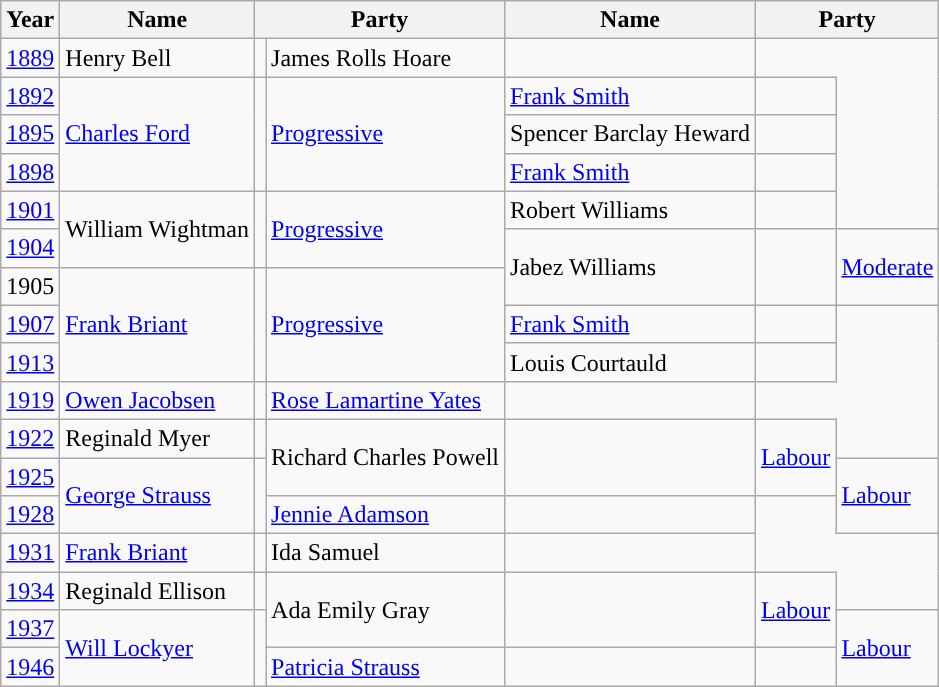<table class="wikitable">
<tr>
<th>Year</th>
<th>Name</th>
<th colspan=2>Party</th>
<th>Name</th>
<th colspan=2>Party</th>
</tr>
<tr>
<td><a href='#'>1889</a></td>
<td>Henry Bell</td>
<td></td>
<td>James Rolls Hoare</td>
<td></td>
</tr>
<tr>
<td><a href='#'>1892</a></td>
<td rowspan=3><a href='#'>Charles Ford</a></td>
<td rowspan=3 style="background-color: "></td>
<td rowspan=3><a href='#'>Progressive</a></td>
<td><a href='#'>Frank Smith</a></td>
<td></td>
</tr>
<tr>
<td><a href='#'>1895</a></td>
<td>Spencer Barclay Heward</td>
<td></td>
</tr>
<tr>
<td><a href='#'>1898</a></td>
<td><a href='#'>Frank Smith</a></td>
<td></td>
</tr>
<tr>
<td><a href='#'>1901</a></td>
<td rowspan=2>William Wightman</td>
<td rowspan=2 style="background-color: "></td>
<td rowspan=2><a href='#'>Progressive</a></td>
<td>Robert Williams</td>
<td></td>
</tr>
<tr>
<td><a href='#'>1904</a></td>
<td rowspan=2>Jabez Williams</td>
<td rowspan=2 style="background-color: "></td>
<td rowspan=2><a href='#'>Moderate</a></td>
</tr>
<tr>
<td>1905</td>
<td rowspan=3><a href='#'>Frank Briant</a></td>
<td rowspan=3 style="background-color: "></td>
<td rowspan=3><a href='#'>Progressive</a></td>
</tr>
<tr>
<td><a href='#'>1907</a></td>
<td><a href='#'>Frank Smith</a></td>
<td></td>
</tr>
<tr>
<td><a href='#'>1913</a></td>
<td>Louis Courtauld</td>
<td></td>
</tr>
<tr>
<td><a href='#'>1919</a></td>
<td><a href='#'>Owen Jacobsen</a></td>
<td></td>
<td><a href='#'>Rose Lamartine Yates</a></td>
<td></td>
</tr>
<tr>
<td><a href='#'>1922</a></td>
<td>Reginald Myer</td>
<td></td>
<td rowspan=2>Richard Charles Powell</td>
<td rowspan=2 style="background-color: "></td>
<td rowspan=2><a href='#'>Labour</a></td>
</tr>
<tr>
<td><a href='#'>1925</a></td>
<td rowspan=2><a href='#'>George Strauss</a></td>
<td rowspan=2 style="background-color: "></td>
<td rowspan=2><a href='#'>Labour</a></td>
</tr>
<tr>
<td><a href='#'>1928</a></td>
<td><a href='#'>Jennie Adamson</a></td>
<td></td>
</tr>
<tr>
<td><a href='#'>1931</a></td>
<td><a href='#'>Frank Briant</a></td>
<td></td>
<td>Ida Samuel</td>
<td></td>
</tr>
<tr>
<td><a href='#'>1934</a></td>
<td>Reginald Ellison</td>
<td></td>
<td rowspan=2>Ada Emily Gray</td>
<td rowspan=2 style="background-color: "></td>
<td rowspan=2><a href='#'>Labour</a></td>
</tr>
<tr>
<td><a href='#'>1937</a></td>
<td rowspan=2><a href='#'>Will Lockyer</a></td>
<td rowspan=2 style="background-color: "></td>
<td rowspan=2><a href='#'>Labour</a></td>
</tr>
<tr>
<td><a href='#'>1946</a></td>
<td><a href='#'>Patricia Strauss</a></td>
<td></td>
</tr>
</table>
